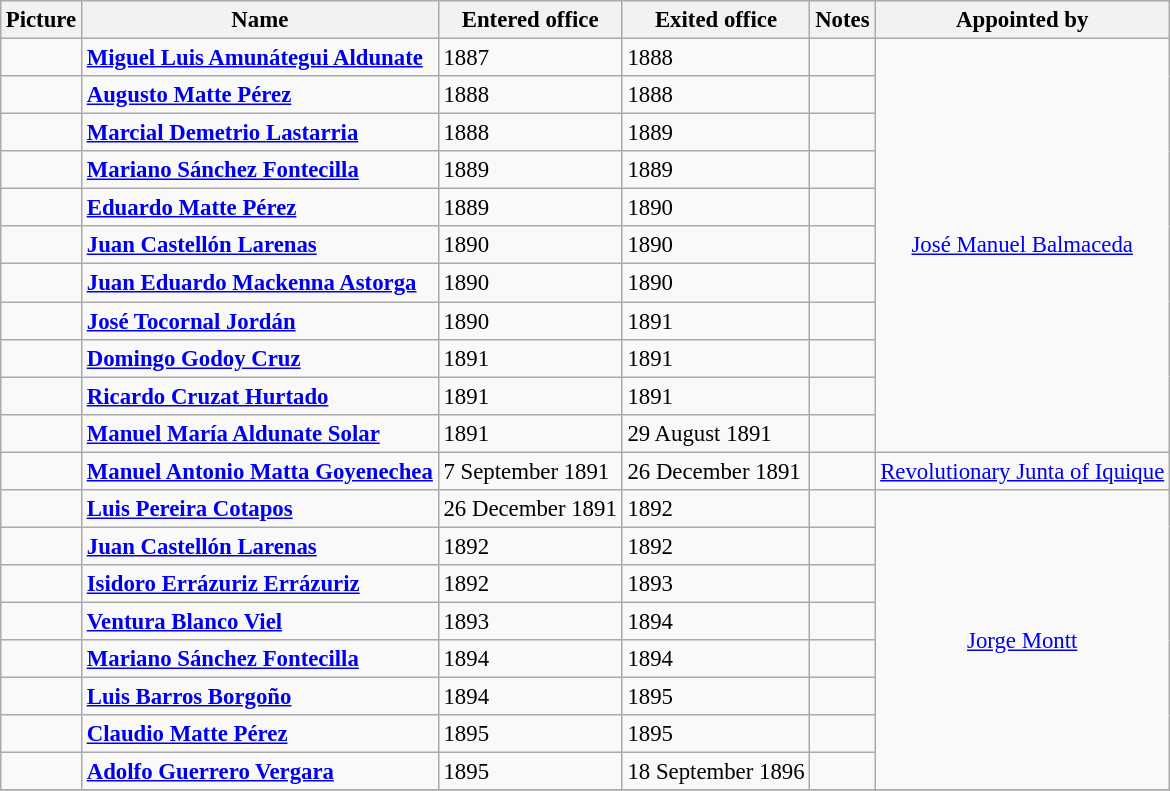<table class="wikitable" style="margin:1em auto; font-size:95%;">
<tr>
<th>Picture</th>
<th>Name</th>
<th>Entered office</th>
<th>Exited office</th>
<th>Notes</th>
<th>Appointed by</th>
</tr>
<tr>
<td></td>
<td><strong><a href='#'>Miguel Luis Amunátegui Aldunate</a></strong></td>
<td>1887</td>
<td>1888</td>
<td></td>
<td rowspan=11 align=center><a href='#'>José Manuel Balmaceda</a></td>
</tr>
<tr>
<td></td>
<td><strong><a href='#'>Augusto Matte Pérez</a></strong></td>
<td>1888</td>
<td>1888</td>
<td></td>
</tr>
<tr>
<td></td>
<td><strong><a href='#'>Marcial Demetrio Lastarria</a></strong></td>
<td>1888</td>
<td>1889</td>
<td></td>
</tr>
<tr>
<td></td>
<td><strong><a href='#'>Mariano Sánchez Fontecilla</a></strong></td>
<td>1889</td>
<td>1889</td>
<td></td>
</tr>
<tr>
<td></td>
<td><strong><a href='#'>Eduardo Matte Pérez</a></strong></td>
<td>1889</td>
<td>1890</td>
<td></td>
</tr>
<tr>
<td></td>
<td><strong><a href='#'>Juan Castellón Larenas</a></strong></td>
<td>1890</td>
<td>1890</td>
<td></td>
</tr>
<tr>
<td></td>
<td><strong><a href='#'>Juan Eduardo Mackenna Astorga</a></strong></td>
<td>1890</td>
<td>1890</td>
<td></td>
</tr>
<tr>
<td></td>
<td><strong><a href='#'>José Tocornal Jordán</a></strong></td>
<td>1890</td>
<td>1891</td>
<td></td>
</tr>
<tr>
<td></td>
<td><strong><a href='#'>Domingo Godoy Cruz</a></strong></td>
<td>1891</td>
<td>1891</td>
<td></td>
</tr>
<tr>
<td></td>
<td><strong><a href='#'>Ricardo Cruzat Hurtado</a></strong></td>
<td>1891</td>
<td>1891</td>
<td></td>
</tr>
<tr>
<td></td>
<td><strong><a href='#'>Manuel María Aldunate Solar</a></strong></td>
<td>1891</td>
<td>29 August 1891</td>
<td></td>
</tr>
<tr>
<td></td>
<td><strong><a href='#'>Manuel Antonio Matta Goyenechea</a></strong></td>
<td>7 September 1891</td>
<td>26 December 1891</td>
<td></td>
<td><a href='#'>Revolutionary Junta of Iquique</a></td>
</tr>
<tr>
<td></td>
<td><strong><a href='#'>Luis Pereira Cotapos</a></strong></td>
<td>26 December 1891</td>
<td>1892</td>
<td></td>
<td rowspan=8 align=center><a href='#'>Jorge Montt</a></td>
</tr>
<tr>
<td></td>
<td><strong><a href='#'>Juan Castellón Larenas</a></strong></td>
<td>1892</td>
<td>1892</td>
<td></td>
</tr>
<tr>
<td></td>
<td><strong><a href='#'>Isidoro Errázuriz Errázuriz</a></strong></td>
<td>1892</td>
<td>1893</td>
<td></td>
</tr>
<tr>
<td></td>
<td><strong><a href='#'>Ventura Blanco Viel</a></strong></td>
<td>1893</td>
<td>1894</td>
<td></td>
</tr>
<tr>
<td></td>
<td><strong><a href='#'>Mariano Sánchez Fontecilla</a></strong></td>
<td>1894</td>
<td>1894</td>
<td></td>
</tr>
<tr>
<td></td>
<td><strong><a href='#'>Luis Barros Borgoño</a></strong></td>
<td>1894</td>
<td>1895</td>
<td></td>
</tr>
<tr>
<td></td>
<td><strong><a href='#'>Claudio Matte Pérez</a></strong></td>
<td>1895</td>
<td>1895</td>
<td></td>
</tr>
<tr>
<td></td>
<td><strong><a href='#'>Adolfo Guerrero Vergara</a></strong></td>
<td>1895</td>
<td>18 September 1896</td>
<td></td>
</tr>
<tr>
</tr>
</table>
